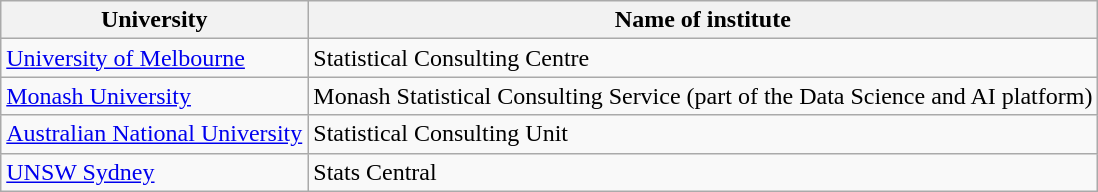<table class="wikitable">
<tr>
<th>University</th>
<th>Name of institute</th>
</tr>
<tr>
<td><a href='#'>University of Melbourne</a></td>
<td>Statistical Consulting Centre</td>
</tr>
<tr>
<td><a href='#'>Monash University</a></td>
<td>Monash Statistical Consulting Service (part of the Data Science and AI platform)</td>
</tr>
<tr>
<td><a href='#'>Australian National University</a></td>
<td>Statistical Consulting Unit </td>
</tr>
<tr>
<td><a href='#'>UNSW Sydney</a></td>
<td>Stats Central </td>
</tr>
</table>
